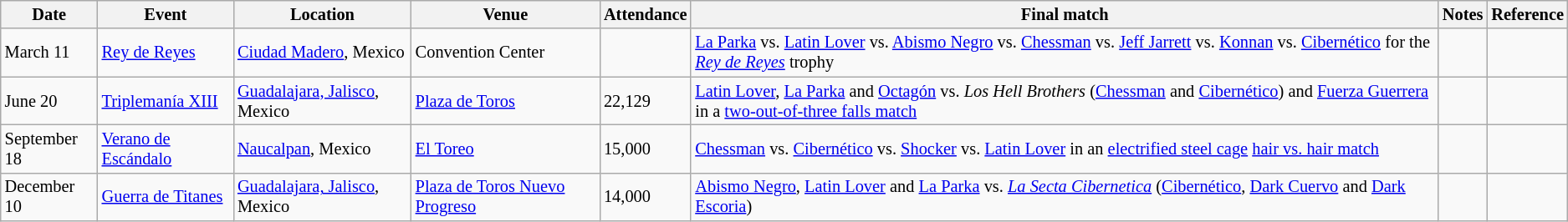<table class="wikitable" style="font-size:85%;">
<tr>
<th>Date</th>
<th>Event</th>
<th>Location</th>
<th>Venue</th>
<th>Attendance</th>
<th>Final match</th>
<th>Notes</th>
<th>Reference</th>
</tr>
<tr>
<td>March 11</td>
<td><a href='#'>Rey de Reyes</a></td>
<td><a href='#'>Ciudad Madero</a>, Mexico</td>
<td>Convention Center</td>
<td></td>
<td><a href='#'>La Parka</a> vs. <a href='#'>Latin Lover</a> vs. <a href='#'>Abismo Negro</a> vs. <a href='#'>Chessman</a> vs. <a href='#'>Jeff Jarrett</a> vs. <a href='#'>Konnan</a> vs. <a href='#'>Cibernético</a> for the <em><a href='#'>Rey de Reyes</a></em> trophy</td>
<td></td>
<td></td>
</tr>
<tr>
<td>June 20</td>
<td><a href='#'>Triplemanía XIII</a></td>
<td><a href='#'>Guadalajara, Jalisco</a>, Mexico</td>
<td><a href='#'>Plaza de Toros</a></td>
<td>22,129</td>
<td><a href='#'>Latin Lover</a>, <a href='#'>La Parka</a> and <a href='#'>Octagón</a> vs. <em>Los Hell Brothers</em> (<a href='#'>Chessman</a> and <a href='#'>Cibernético</a>) and <a href='#'>Fuerza Guerrera</a> in a <a href='#'>two-out-of-three falls match</a></td>
<td></td>
<td></td>
</tr>
<tr>
<td>September 18</td>
<td><a href='#'>Verano de Escándalo</a></td>
<td><a href='#'>Naucalpan</a>, Mexico</td>
<td><a href='#'>El Toreo</a></td>
<td>15,000</td>
<td><a href='#'>Chessman</a> vs. <a href='#'>Cibernético</a> vs. <a href='#'>Shocker</a> vs. <a href='#'>Latin Lover</a> in an <a href='#'>electrified steel cage</a> <a href='#'>hair vs. hair match</a></td>
<td></td>
<td></td>
</tr>
<tr>
<td>December 10</td>
<td><a href='#'>Guerra de Titanes</a></td>
<td><a href='#'>Guadalajara, Jalisco</a>, Mexico</td>
<td><a href='#'>Plaza de Toros Nuevo Progreso</a></td>
<td>14,000</td>
<td><a href='#'>Abismo Negro</a>, <a href='#'>Latin Lover</a> and <a href='#'>La Parka</a> vs. <em><a href='#'>La Secta Cibernetica</a></em> (<a href='#'>Cibernético</a>, <a href='#'>Dark Cuervo</a> and <a href='#'>Dark Escoria</a>)</td>
<td></td>
<td></td>
</tr>
</table>
